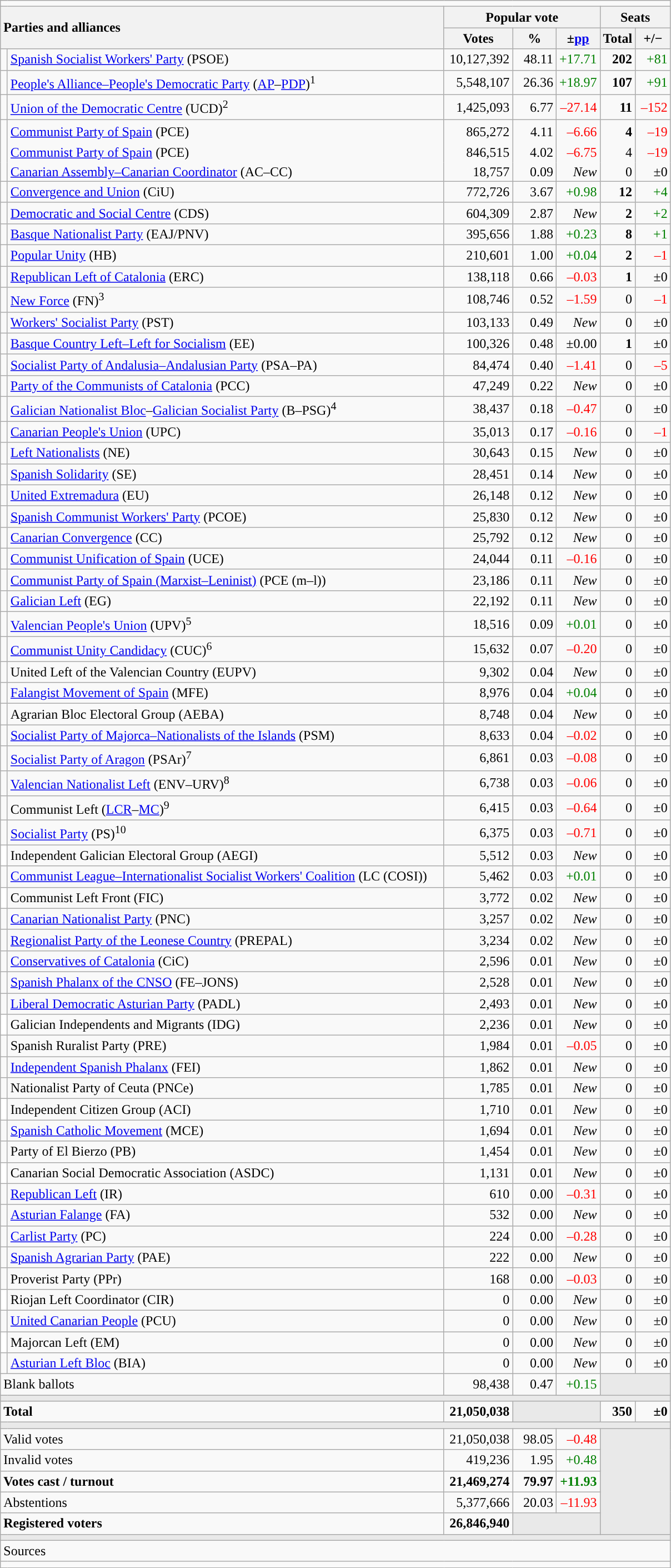<table class="wikitable" style="text-align:right;">
<tr>
<td colspan="7"></td>
</tr>
<tr>
<th style="text-align:left;" rowspan="2" colspan="2" width="525">Parties and alliances</th>
<th colspan="3">Popular vote</th>
<th colspan="2">Seats</th>
</tr>
<tr>
<th width="75">Votes</th>
<th width="45">%</th>
<th width="45">±<a href='#'>pp</a></th>
<th width="35">Total</th>
<th width="35">+/−</th>
</tr>
<tr>
<td width="1" style="color:inherit;background:"></td>
<td align="left"><a href='#'>Spanish Socialist Workers' Party</a> (PSOE)</td>
<td>10,127,392</td>
<td>48.11</td>
<td style="color:green;">+17.71</td>
<td><strong>202</strong></td>
<td style="color:green;">+81</td>
</tr>
<tr>
<td style="color:inherit;background:"></td>
<td align="left"><a href='#'>People's Alliance–People's Democratic Party</a> (<a href='#'>AP</a>–<a href='#'>PDP</a>)<sup>1</sup></td>
<td>5,548,107</td>
<td>26.36</td>
<td style="color:green;">+18.97</td>
<td><strong>107</strong></td>
<td style="color:green;">+91</td>
</tr>
<tr>
<td style="color:inherit;background:"></td>
<td align="left"><a href='#'>Union of the Democratic Centre</a> (UCD)<sup>2</sup></td>
<td>1,425,093</td>
<td>6.77</td>
<td style="color:red;">–27.14</td>
<td><strong>11</strong></td>
<td style="color:red;">–152</td>
</tr>
<tr style="line-height:22px;">
<td rowspan="3" style="color:inherit;background:"></td>
<td align="left"><a href='#'>Communist Party of Spain</a> (PCE)</td>
<td>865,272</td>
<td>4.11</td>
<td style="color:red;">–6.66</td>
<td><strong>4</strong></td>
<td style="color:red;">–19</td>
</tr>
<tr style="border-bottom-style:hidden; border-top-style:hidden; line-height:16px;">
<td align="left"><span><a href='#'>Communist Party of Spain</a> (PCE)</span></td>
<td>846,515</td>
<td>4.02</td>
<td style="color:red;">–6.75</td>
<td>4</td>
<td style="color:red;">–19</td>
</tr>
<tr style="line-height:16px;">
<td align="left"><span><a href='#'>Canarian Assembly–Canarian Coordinator</a> (AC–CC)</span></td>
<td>18,757</td>
<td>0.09</td>
<td><em>New</em></td>
<td>0</td>
<td>±0</td>
</tr>
<tr>
<td style="color:inherit;background:"></td>
<td align="left"><a href='#'>Convergence and Union</a> (CiU)</td>
<td>772,726</td>
<td>3.67</td>
<td style="color:green;">+0.98</td>
<td><strong>12</strong></td>
<td style="color:green;">+4</td>
</tr>
<tr>
<td style="color:inherit;background:"></td>
<td align="left"><a href='#'>Democratic and Social Centre</a> (CDS)</td>
<td>604,309</td>
<td>2.87</td>
<td><em>New</em></td>
<td><strong>2</strong></td>
<td style="color:green;">+2</td>
</tr>
<tr>
<td style="color:inherit;background:"></td>
<td align="left"><a href='#'>Basque Nationalist Party</a> (EAJ/PNV)</td>
<td>395,656</td>
<td>1.88</td>
<td style="color:green;">+0.23</td>
<td><strong>8</strong></td>
<td style="color:green;">+1</td>
</tr>
<tr>
<td style="color:inherit;background:"></td>
<td align="left"><a href='#'>Popular Unity</a> (HB)</td>
<td>210,601</td>
<td>1.00</td>
<td style="color:green;">+0.04</td>
<td><strong>2</strong></td>
<td style="color:red;">–1</td>
</tr>
<tr>
<td style="color:inherit;background:"></td>
<td align="left"><a href='#'>Republican Left of Catalonia</a> (ERC)</td>
<td>138,118</td>
<td>0.66</td>
<td style="color:red;">–0.03</td>
<td><strong>1</strong></td>
<td>±0</td>
</tr>
<tr>
<td style="color:inherit;background:"></td>
<td align="left"><a href='#'>New Force</a> (FN)<sup>3</sup></td>
<td>108,746</td>
<td>0.52</td>
<td style="color:red;">–1.59</td>
<td>0</td>
<td style="color:red;">–1</td>
</tr>
<tr>
<td style="color:inherit;background:"></td>
<td align="left"><a href='#'>Workers' Socialist Party</a> (PST)</td>
<td>103,133</td>
<td>0.49</td>
<td><em>New</em></td>
<td>0</td>
<td>±0</td>
</tr>
<tr>
<td style="color:inherit;background:"></td>
<td align="left"><a href='#'>Basque Country Left–Left for Socialism</a> (EE)</td>
<td>100,326</td>
<td>0.48</td>
<td>±0.00</td>
<td><strong>1</strong></td>
<td>±0</td>
</tr>
<tr>
<td style="color:inherit;background:"></td>
<td align="left"><a href='#'>Socialist Party of Andalusia–Andalusian Party</a> (PSA–PA)</td>
<td>84,474</td>
<td>0.40</td>
<td style="color:red;">–1.41</td>
<td>0</td>
<td style="color:red;">–5</td>
</tr>
<tr>
<td style="color:inherit;background:"></td>
<td align="left"><a href='#'>Party of the Communists of Catalonia</a> (PCC)</td>
<td>47,249</td>
<td>0.22</td>
<td><em>New</em></td>
<td>0</td>
<td>±0</td>
</tr>
<tr>
<td style="color:inherit;background:"></td>
<td align="left"><a href='#'>Galician Nationalist Bloc</a>–<a href='#'>Galician Socialist Party</a> (B–PSG)<sup>4</sup></td>
<td>38,437</td>
<td>0.18</td>
<td style="color:red;">–0.47</td>
<td>0</td>
<td>±0</td>
</tr>
<tr>
<td style="color:inherit;background:"></td>
<td align="left"><a href='#'>Canarian People's Union</a> (UPC)</td>
<td>35,013</td>
<td>0.17</td>
<td style="color:red;">–0.16</td>
<td>0</td>
<td style="color:red;">–1</td>
</tr>
<tr>
<td style="color:inherit;background:"></td>
<td align="left"><a href='#'>Left Nationalists</a> (NE)</td>
<td>30,643</td>
<td>0.15</td>
<td><em>New</em></td>
<td>0</td>
<td>±0</td>
</tr>
<tr>
<td style="color:inherit;background:"></td>
<td align="left"><a href='#'>Spanish Solidarity</a> (SE)</td>
<td>28,451</td>
<td>0.14</td>
<td><em>New</em></td>
<td>0</td>
<td>±0</td>
</tr>
<tr>
<td style="color:inherit;background:"></td>
<td align="left"><a href='#'>United Extremadura</a> (EU)</td>
<td>26,148</td>
<td>0.12</td>
<td><em>New</em></td>
<td>0</td>
<td>±0</td>
</tr>
<tr>
<td style="color:inherit;background:"></td>
<td align="left"><a href='#'>Spanish Communist Workers' Party</a> (PCOE)</td>
<td>25,830</td>
<td>0.12</td>
<td><em>New</em></td>
<td>0</td>
<td>±0</td>
</tr>
<tr>
<td style="color:inherit;background:"></td>
<td align="left"><a href='#'>Canarian Convergence</a> (CC)</td>
<td>25,792</td>
<td>0.12</td>
<td><em>New</em></td>
<td>0</td>
<td>±0</td>
</tr>
<tr>
<td style="color:inherit;background:"></td>
<td align="left"><a href='#'>Communist Unification of Spain</a> (UCE)</td>
<td>24,044</td>
<td>0.11</td>
<td style="color:red;">–0.16</td>
<td>0</td>
<td>±0</td>
</tr>
<tr>
<td style="color:inherit;background:"></td>
<td align="left"><a href='#'>Communist Party of Spain (Marxist–Leninist)</a> (PCE (m–l))</td>
<td>23,186</td>
<td>0.11</td>
<td><em>New</em></td>
<td>0</td>
<td>±0</td>
</tr>
<tr>
<td style="color:inherit;background:"></td>
<td align="left"><a href='#'>Galician Left</a> (EG)</td>
<td>22,192</td>
<td>0.11</td>
<td><em>New</em></td>
<td>0</td>
<td>±0</td>
</tr>
<tr>
<td style="color:inherit;background:"></td>
<td align="left"><a href='#'>Valencian People's Union</a> (UPV)<sup>5</sup></td>
<td>18,516</td>
<td>0.09</td>
<td style="color:green;">+0.01</td>
<td>0</td>
<td>±0</td>
</tr>
<tr>
<td style="color:inherit;background:"></td>
<td align="left"><a href='#'>Communist Unity Candidacy</a> (CUC)<sup>6</sup></td>
<td>15,632</td>
<td>0.07</td>
<td style="color:red;">–0.20</td>
<td>0</td>
<td>±0</td>
</tr>
<tr>
<td style="color:inherit;background:"></td>
<td align="left">United Left of the Valencian Country (EUPV)</td>
<td>9,302</td>
<td>0.04</td>
<td><em>New</em></td>
<td>0</td>
<td>±0</td>
</tr>
<tr>
<td style="color:inherit;background:"></td>
<td align="left"><a href='#'>Falangist Movement of Spain</a> (MFE)</td>
<td>8,976</td>
<td>0.04</td>
<td style="color:green;">+0.04</td>
<td>0</td>
<td>±0</td>
</tr>
<tr>
<td style="color:inherit;background:"></td>
<td align="left">Agrarian Bloc Electoral Group (AEBA)</td>
<td>8,748</td>
<td>0.04</td>
<td><em>New</em></td>
<td>0</td>
<td>±0</td>
</tr>
<tr>
<td style="color:inherit;background:"></td>
<td align="left"><a href='#'>Socialist Party of Majorca–Nationalists of the Islands</a> (PSM)</td>
<td>8,633</td>
<td>0.04</td>
<td style="color:red;">–0.02</td>
<td>0</td>
<td>±0</td>
</tr>
<tr>
<td style="color:inherit;background:"></td>
<td align="left"><a href='#'>Socialist Party of Aragon</a> (PSAr)<sup>7</sup></td>
<td>6,861</td>
<td>0.03</td>
<td style="color:red;">–0.08</td>
<td>0</td>
<td>±0</td>
</tr>
<tr>
<td style="color:inherit;background:"></td>
<td align="left"><a href='#'>Valencian Nationalist Left</a> (ENV–URV)<sup>8</sup></td>
<td>6,738</td>
<td>0.03</td>
<td style="color:red;">–0.06</td>
<td>0</td>
<td>±0</td>
</tr>
<tr>
<td style="color:inherit;background:"></td>
<td align="left">Communist Left (<a href='#'>LCR</a>–<a href='#'>MC</a>)<sup>9</sup></td>
<td>6,415</td>
<td>0.03</td>
<td style="color:red;">–0.64</td>
<td>0</td>
<td>±0</td>
</tr>
<tr>
<td style="color:inherit;background:"></td>
<td align="left"><a href='#'>Socialist Party</a> (PS)<sup>10</sup></td>
<td>6,375</td>
<td>0.03</td>
<td style="color:red;">–0.71</td>
<td>0</td>
<td>±0</td>
</tr>
<tr>
<td bgcolor="white"></td>
<td align="left">Independent Galician Electoral Group (AEGI)</td>
<td>5,512</td>
<td>0.03</td>
<td><em>New</em></td>
<td>0</td>
<td>±0</td>
</tr>
<tr>
<td style="color:inherit;background:"></td>
<td align="left"><a href='#'>Communist League–Internationalist Socialist Workers' Coalition</a> (LC (COSI))</td>
<td>5,462</td>
<td>0.03</td>
<td style="color:green;">+0.01</td>
<td>0</td>
<td>±0</td>
</tr>
<tr>
<td bgcolor="white"></td>
<td align="left">Communist Left Front (FIC)</td>
<td>3,772</td>
<td>0.02</td>
<td><em>New</em></td>
<td>0</td>
<td>±0</td>
</tr>
<tr>
<td style="color:inherit;background:"></td>
<td align="left"><a href='#'>Canarian Nationalist Party</a> (PNC)</td>
<td>3,257</td>
<td>0.02</td>
<td><em>New</em></td>
<td>0</td>
<td>±0</td>
</tr>
<tr>
<td style="color:inherit;background:"></td>
<td align="left"><a href='#'>Regionalist Party of the Leonese Country</a> (PREPAL)</td>
<td>3,234</td>
<td>0.02</td>
<td><em>New</em></td>
<td>0</td>
<td>±0</td>
</tr>
<tr>
<td style="color:inherit;background:"></td>
<td align="left"><a href='#'>Conservatives of Catalonia</a> (CiC)</td>
<td>2,596</td>
<td>0.01</td>
<td><em>New</em></td>
<td>0</td>
<td>±0</td>
</tr>
<tr>
<td style="color:inherit;background:"></td>
<td align="left"><a href='#'>Spanish Phalanx of the CNSO</a> (FE–JONS)</td>
<td>2,528</td>
<td>0.01</td>
<td><em>New</em></td>
<td>0</td>
<td>±0</td>
</tr>
<tr>
<td style="color:inherit;background:"></td>
<td align="left"><a href='#'>Liberal Democratic Asturian Party</a> (PADL)</td>
<td>2,493</td>
<td>0.01</td>
<td><em>New</em></td>
<td>0</td>
<td>±0</td>
</tr>
<tr>
<td bgcolor="white"></td>
<td align="left">Galician Independents and Migrants (IDG)</td>
<td>2,236</td>
<td>0.01</td>
<td><em>New</em></td>
<td>0</td>
<td>±0</td>
</tr>
<tr>
<td style="color:inherit;background:"></td>
<td align="left">Spanish Ruralist Party (PRE)</td>
<td>1,984</td>
<td>0.01</td>
<td style="color:red;">–0.05</td>
<td>0</td>
<td>±0</td>
</tr>
<tr>
<td style="color:inherit;background:"></td>
<td align="left"><a href='#'>Independent Spanish Phalanx</a> (FEI)</td>
<td>1,862</td>
<td>0.01</td>
<td><em>New</em></td>
<td>0</td>
<td>±0</td>
</tr>
<tr>
<td style="color:inherit;background:"></td>
<td align="left">Nationalist Party of Ceuta (PNCe)</td>
<td>1,785</td>
<td>0.01</td>
<td><em>New</em></td>
<td>0</td>
<td>±0</td>
</tr>
<tr>
<td bgcolor="white"></td>
<td align="left">Independent Citizen Group (ACI)</td>
<td>1,710</td>
<td>0.01</td>
<td><em>New</em></td>
<td>0</td>
<td>±0</td>
</tr>
<tr>
<td style="color:inherit;background:"></td>
<td align="left"><a href='#'>Spanish Catholic Movement</a> (MCE)</td>
<td>1,694</td>
<td>0.01</td>
<td><em>New</em></td>
<td>0</td>
<td>±0</td>
</tr>
<tr>
<td style="color:inherit;background:"></td>
<td align="left">Party of El Bierzo (PB)</td>
<td>1,454</td>
<td>0.01</td>
<td><em>New</em></td>
<td>0</td>
<td>±0</td>
</tr>
<tr>
<td bgcolor="white"></td>
<td align="left">Canarian Social Democratic Association (ASDC)</td>
<td>1,131</td>
<td>0.01</td>
<td><em>New</em></td>
<td>0</td>
<td>±0</td>
</tr>
<tr>
<td style="color:inherit;background:"></td>
<td align="left"><a href='#'>Republican Left</a> (IR)</td>
<td>610</td>
<td>0.00</td>
<td style="color:red;">–0.31</td>
<td>0</td>
<td>±0</td>
</tr>
<tr>
<td style="color:inherit;background:"></td>
<td align="left"><a href='#'>Asturian Falange</a> (FA)</td>
<td>532</td>
<td>0.00</td>
<td><em>New</em></td>
<td>0</td>
<td>±0</td>
</tr>
<tr>
<td style="color:inherit;background:"></td>
<td align="left"><a href='#'>Carlist Party</a> (PC)</td>
<td>224</td>
<td>0.00</td>
<td style="color:red;">–0.28</td>
<td>0</td>
<td>±0</td>
</tr>
<tr>
<td style="color:inherit;background:"></td>
<td align="left"><a href='#'>Spanish Agrarian Party</a> (PAE)</td>
<td>222</td>
<td>0.00</td>
<td><em>New</em></td>
<td>0</td>
<td>±0</td>
</tr>
<tr>
<td style="color:inherit;background:"></td>
<td align="left">Proverist Party (PPr)</td>
<td>168</td>
<td>0.00</td>
<td style="color:red;">–0.03</td>
<td>0</td>
<td>±0</td>
</tr>
<tr>
<td bgcolor="white"></td>
<td align="left">Riojan Left Coordinator (CIR)</td>
<td>0</td>
<td>0.00</td>
<td><em>New</em></td>
<td>0</td>
<td>±0</td>
</tr>
<tr>
<td style="color:inherit;background:"></td>
<td align="left"><a href='#'>United Canarian People</a> (PCU)</td>
<td>0</td>
<td>0.00</td>
<td><em>New</em></td>
<td>0</td>
<td>±0</td>
</tr>
<tr>
<td bgcolor="white"></td>
<td align="left">Majorcan Left (EM)</td>
<td>0</td>
<td>0.00</td>
<td><em>New</em></td>
<td>0</td>
<td>±0</td>
</tr>
<tr>
<td style="color:inherit;background:"></td>
<td align="left"><a href='#'>Asturian Left Bloc</a> (BIA)</td>
<td>0</td>
<td>0.00</td>
<td><em>New</em></td>
<td>0</td>
<td>±0</td>
</tr>
<tr>
<td align="left" colspan="2">Blank ballots</td>
<td>98,438</td>
<td>0.47</td>
<td style="color:green;">+0.15</td>
<td bgcolor="#E9E9E9" colspan="2"></td>
</tr>
<tr>
<td colspan="7" bgcolor="#E9E9E9"></td>
</tr>
<tr style="font-weight:bold;">
<td align="left" colspan="2">Total</td>
<td>21,050,038</td>
<td bgcolor="#E9E9E9" colspan="2"></td>
<td>350</td>
<td>±0</td>
</tr>
<tr>
<td colspan="7" bgcolor="#E9E9E9"></td>
</tr>
<tr>
<td align="left" colspan="2">Valid votes</td>
<td>21,050,038</td>
<td>98.05</td>
<td style="color:red;">–0.48</td>
<td bgcolor="#E9E9E9" colspan="2" rowspan="5"></td>
</tr>
<tr>
<td align="left" colspan="2">Invalid votes</td>
<td>419,236</td>
<td>1.95</td>
<td style="color:green;">+0.48</td>
</tr>
<tr style="font-weight:bold;">
<td align="left" colspan="2">Votes cast / turnout</td>
<td>21,469,274</td>
<td>79.97</td>
<td style="color:green;">+11.93</td>
</tr>
<tr>
<td align="left" colspan="2">Abstentions</td>
<td>5,377,666</td>
<td>20.03</td>
<td style="color:red;">–11.93</td>
</tr>
<tr style="font-weight:bold;">
<td align="left" colspan="2">Registered voters</td>
<td>26,846,940</td>
<td bgcolor="#E9E9E9" colspan="2"></td>
</tr>
<tr>
<td colspan="7" bgcolor="#E9E9E9"></td>
</tr>
<tr>
<td align="left" colspan="7">Sources</td>
</tr>
<tr>
<td colspan="7" style="text-align:left; max-width:790px;"></td>
</tr>
</table>
